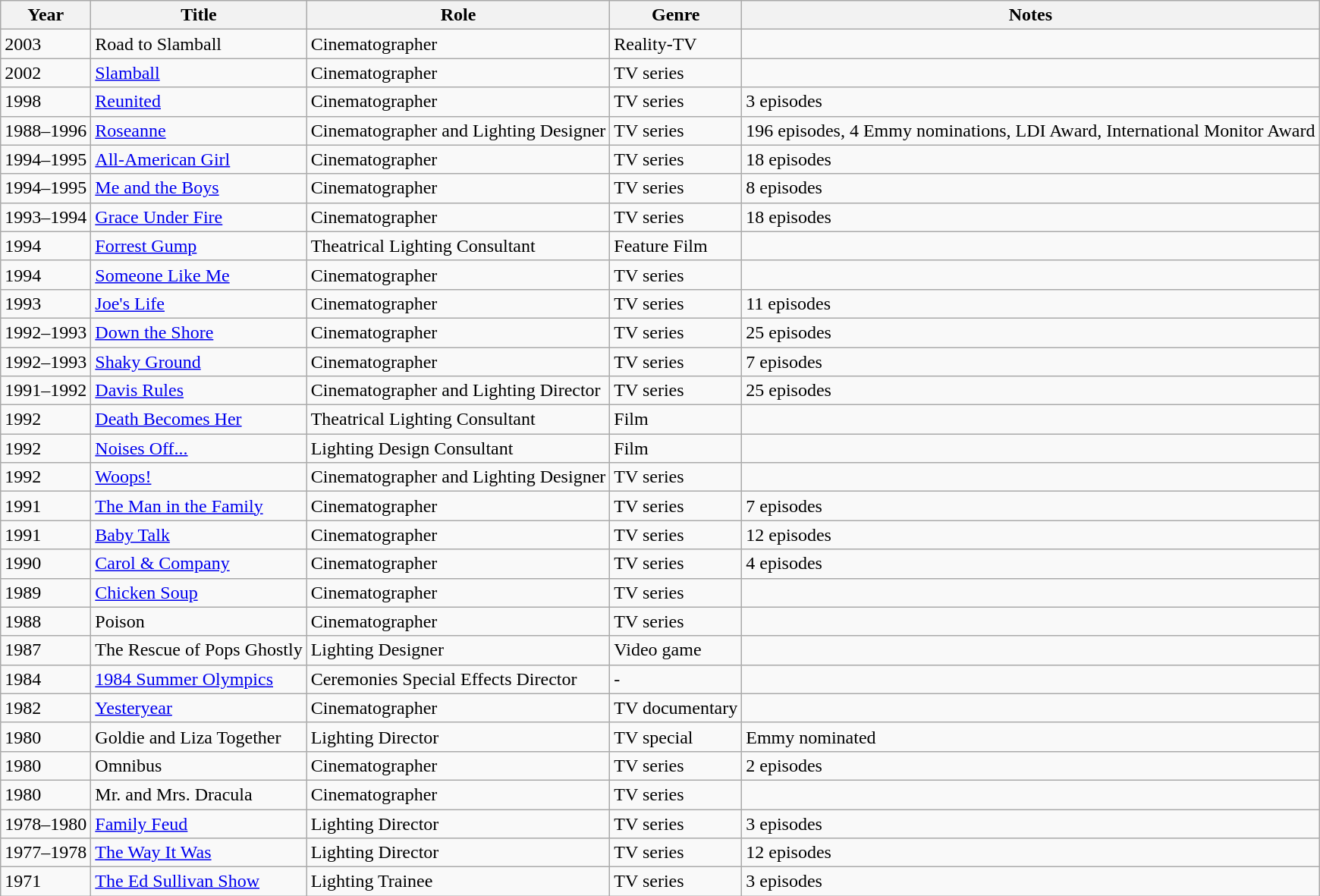<table class="wikitable">
<tr>
<th>Year</th>
<th>Title</th>
<th>Role</th>
<th>Genre</th>
<th>Notes</th>
</tr>
<tr>
<td>2003</td>
<td>Road to Slamball</td>
<td>Cinematographer</td>
<td>Reality-TV</td>
<td></td>
</tr>
<tr>
<td>2002</td>
<td><a href='#'>Slamball</a></td>
<td>Cinematographer</td>
<td>TV series</td>
<td></td>
</tr>
<tr>
<td>1998</td>
<td><a href='#'>Reunited</a></td>
<td>Cinematographer</td>
<td>TV series</td>
<td>3 episodes</td>
</tr>
<tr>
<td>1988–1996</td>
<td><a href='#'>Roseanne</a></td>
<td>Cinematographer and Lighting Designer</td>
<td>TV series</td>
<td>196 episodes, 4 Emmy nominations, LDI Award, International Monitor Award</td>
</tr>
<tr>
<td>1994–1995</td>
<td><a href='#'>All-American Girl</a></td>
<td>Cinematographer</td>
<td>TV series</td>
<td>18 episodes</td>
</tr>
<tr>
<td>1994–1995</td>
<td><a href='#'>Me and the Boys</a></td>
<td>Cinematographer</td>
<td>TV series</td>
<td>8 episodes</td>
</tr>
<tr>
<td>1993–1994</td>
<td><a href='#'>Grace Under Fire</a></td>
<td>Cinematographer</td>
<td>TV series</td>
<td>18 episodes</td>
</tr>
<tr>
<td>1994</td>
<td><a href='#'>Forrest Gump</a></td>
<td>Theatrical Lighting Consultant</td>
<td>Feature Film</td>
<td></td>
</tr>
<tr>
<td>1994</td>
<td><a href='#'>Someone Like Me</a></td>
<td>Cinematographer</td>
<td>TV series</td>
<td></td>
</tr>
<tr>
<td>1993</td>
<td><a href='#'>Joe's Life</a></td>
<td>Cinematographer</td>
<td>TV series</td>
<td>11 episodes</td>
</tr>
<tr>
<td>1992–1993</td>
<td><a href='#'>Down the Shore</a></td>
<td>Cinematographer</td>
<td>TV series</td>
<td>25 episodes</td>
</tr>
<tr>
<td>1992–1993</td>
<td><a href='#'>Shaky Ground</a></td>
<td>Cinematographer</td>
<td>TV series</td>
<td>7 episodes</td>
</tr>
<tr>
<td>1991–1992</td>
<td><a href='#'>Davis Rules</a></td>
<td>Cinematographer and Lighting Director</td>
<td>TV series</td>
<td>25 episodes</td>
</tr>
<tr>
<td>1992</td>
<td><a href='#'>Death Becomes Her</a></td>
<td>Theatrical Lighting Consultant</td>
<td>Film</td>
<td></td>
</tr>
<tr>
<td>1992</td>
<td><a href='#'>Noises Off...</a></td>
<td>Lighting Design Consultant</td>
<td>Film</td>
<td></td>
</tr>
<tr>
<td>1992</td>
<td><a href='#'>Woops!</a></td>
<td>Cinematographer and Lighting Designer</td>
<td>TV series</td>
<td></td>
</tr>
<tr>
<td>1991</td>
<td><a href='#'>The Man in the Family</a></td>
<td>Cinematographer</td>
<td>TV series</td>
<td>7 episodes</td>
</tr>
<tr>
<td>1991</td>
<td><a href='#'>Baby Talk</a></td>
<td>Cinematographer</td>
<td>TV series</td>
<td>12 episodes</td>
</tr>
<tr>
<td>1990</td>
<td><a href='#'>Carol & Company</a></td>
<td>Cinematographer</td>
<td>TV series</td>
<td>4 episodes</td>
</tr>
<tr>
<td>1989</td>
<td><a href='#'>Chicken Soup</a></td>
<td>Cinematographer</td>
<td>TV series</td>
<td></td>
</tr>
<tr>
<td>1988</td>
<td>Poison</td>
<td>Cinematographer</td>
<td>TV series</td>
<td></td>
</tr>
<tr>
<td>1987</td>
<td>The Rescue of Pops Ghostly</td>
<td>Lighting Designer</td>
<td>Video game</td>
<td></td>
</tr>
<tr>
<td>1984</td>
<td><a href='#'>1984 Summer Olympics</a></td>
<td>Ceremonies Special Effects Director</td>
<td>-</td>
</tr>
<tr>
<td>1982</td>
<td><a href='#'>Yesteryear</a></td>
<td>Cinematographer</td>
<td>TV documentary</td>
<td></td>
</tr>
<tr>
<td>1980</td>
<td>Goldie and Liza Together</td>
<td>Lighting Director</td>
<td>TV special</td>
<td>Emmy nominated</td>
</tr>
<tr>
<td>1980</td>
<td>Omnibus</td>
<td>Cinematographer</td>
<td>TV series</td>
<td>2 episodes</td>
</tr>
<tr>
<td>1980</td>
<td>Mr. and Mrs. Dracula</td>
<td>Cinematographer</td>
<td>TV series</td>
<td></td>
</tr>
<tr>
<td>1978–1980</td>
<td><a href='#'>Family Feud</a></td>
<td>Lighting Director</td>
<td>TV series</td>
<td>3 episodes</td>
</tr>
<tr>
<td>1977–1978</td>
<td><a href='#'>The Way It Was</a></td>
<td>Lighting Director</td>
<td>TV series</td>
<td>12 episodes</td>
</tr>
<tr>
<td>1971</td>
<td><a href='#'>The Ed Sullivan Show</a></td>
<td>Lighting Trainee</td>
<td>TV series</td>
<td>3 episodes</td>
</tr>
</table>
